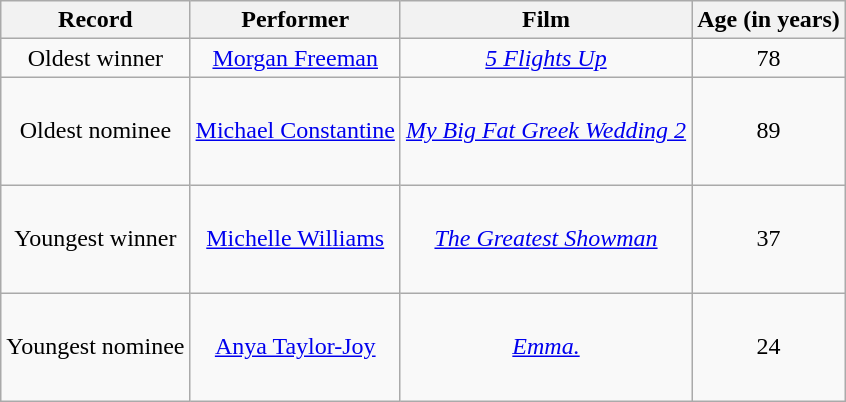<table class="wikitable sortable plainrowheaders" style="text-align:center;">
<tr>
<th scope="col">Record</th>
<th scope="col">Performer</th>
<th scope="col">Film</th>
<th scope="col">Age (in years)</th>
</tr>
<tr>
<td>Oldest winner</td>
<td><a href='#'>Morgan Freeman</a></td>
<td><em><a href='#'>5 Flights Up</a></em></td>
<td>78</td>
</tr>
<tr style="height:4.5em;">
<td>Oldest nominee</td>
<td><a href='#'>Michael Constantine</a></td>
<td><em><a href='#'>My Big Fat Greek Wedding 2</a></em></td>
<td>89</td>
</tr>
<tr style="height:4.5em;">
<td>Youngest winner</td>
<td><a href='#'>Michelle Williams</a></td>
<td><em><a href='#'>The Greatest Showman</a></em></td>
<td>37</td>
</tr>
<tr style="height:4.5em;">
<td>Youngest nominee</td>
<td><a href='#'>Anya Taylor-Joy</a></td>
<td><em><a href='#'>Emma.</a></em></td>
<td>24</td>
</tr>
</table>
